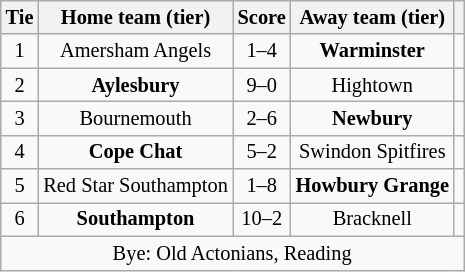<table class="wikitable" style="text-align:center; font-size:85%">
<tr>
<th>Tie</th>
<th>Home team (tier)</th>
<th>Score</th>
<th>Away team (tier)</th>
<th></th>
</tr>
<tr>
<td align="center">1</td>
<td>Amersham Angels</td>
<td align="center">1–4</td>
<td><strong>Warminster</strong></td>
<td></td>
</tr>
<tr>
<td align="center">2</td>
<td><strong>Aylesbury</strong></td>
<td align="center">9–0</td>
<td>Hightown</td>
<td></td>
</tr>
<tr>
<td align="center">3</td>
<td>Bournemouth</td>
<td align="center">2–6</td>
<td><strong>Newbury</strong></td>
<td></td>
</tr>
<tr>
<td align="center">4</td>
<td><strong>Cope Chat</strong></td>
<td align="center">5–2</td>
<td>Swindon Spitfires</td>
<td></td>
</tr>
<tr>
<td align="center">5</td>
<td>Red Star Southampton</td>
<td align="center">1–8</td>
<td><strong>Howbury Grange</strong></td>
<td></td>
</tr>
<tr>
<td align="center">6</td>
<td><strong>Southampton</strong></td>
<td align="center">10–2</td>
<td>Bracknell</td>
<td></td>
</tr>
<tr>
<td colspan="5" align="center">Bye: Old Actonians, Reading</td>
</tr>
</table>
